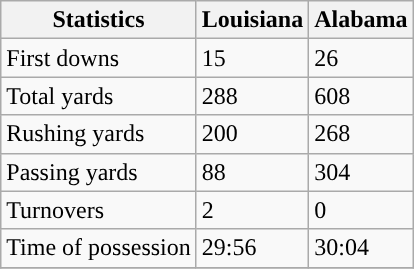<table class="wikitable">
<tr>
<th>Statistics</th>
<th>Louisiana</th>
<th>Alabama</th>
</tr>
<tr>
<td>First downs</td>
<td>15</td>
<td>26</td>
</tr>
<tr>
<td>Total yards</td>
<td>288</td>
<td>608</td>
</tr>
<tr>
<td>Rushing yards</td>
<td>200</td>
<td>268</td>
</tr>
<tr>
<td>Passing yards</td>
<td>88</td>
<td>304</td>
</tr>
<tr>
<td>Turnovers</td>
<td>2</td>
<td>0</td>
</tr>
<tr>
<td>Time of possession</td>
<td>29:56</td>
<td>30:04</td>
</tr>
<tr>
</tr>
</table>
